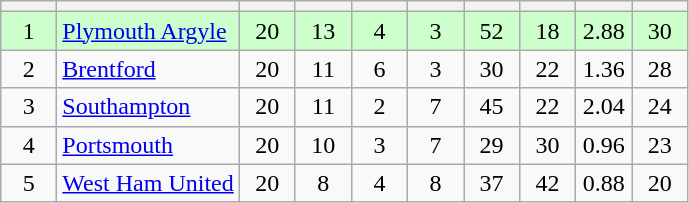<table class="wikitable" style="text-align: center;">
<tr>
<th width=30></th>
<th></th>
<th width=30></th>
<th width=30></th>
<th width=30></th>
<th width=30></th>
<th width=30></th>
<th width=30></th>
<th width=30></th>
<th width=30></th>
</tr>
<tr bgcolor=#CCFFCC>
<td>1</td>
<td align=left><a href='#'>Plymouth Argyle</a></td>
<td>20</td>
<td>13</td>
<td>4</td>
<td>3</td>
<td>52</td>
<td>18</td>
<td>2.88</td>
<td>30</td>
</tr>
<tr>
<td>2</td>
<td align=left><a href='#'>Brentford</a></td>
<td>20</td>
<td>11</td>
<td>6</td>
<td>3</td>
<td>30</td>
<td>22</td>
<td>1.36</td>
<td>28</td>
</tr>
<tr>
<td>3</td>
<td align=left><a href='#'>Southampton</a></td>
<td>20</td>
<td>11</td>
<td>2</td>
<td>7</td>
<td>45</td>
<td>22</td>
<td>2.04</td>
<td>24</td>
</tr>
<tr>
<td>4</td>
<td align=left><a href='#'>Portsmouth</a></td>
<td>20</td>
<td>10</td>
<td>3</td>
<td>7</td>
<td>29</td>
<td>30</td>
<td>0.96</td>
<td>23</td>
</tr>
<tr>
<td>5</td>
<td align=left><a href='#'>West Ham United</a></td>
<td>20</td>
<td>8</td>
<td>4</td>
<td>8</td>
<td>37</td>
<td>42</td>
<td>0.88</td>
<td>20</td>
</tr>
</table>
